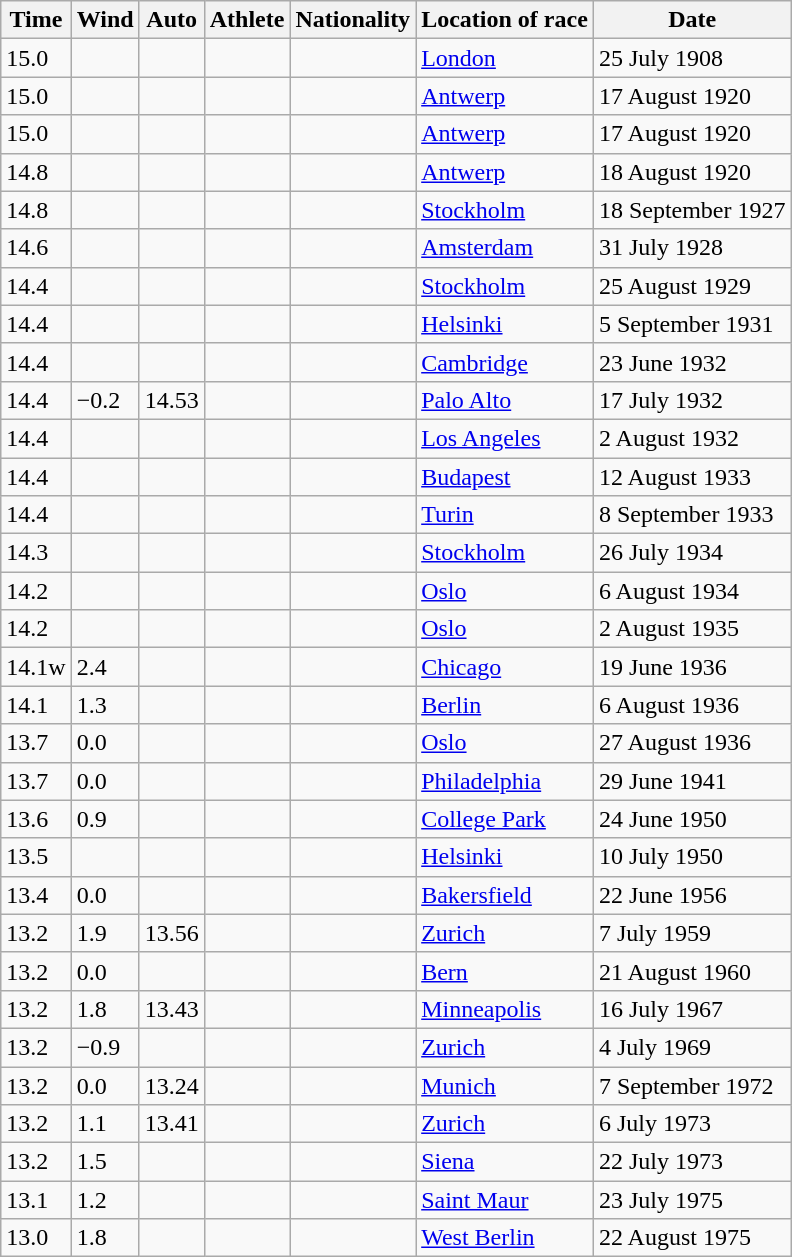<table class="wikitable sortable" border="1">
<tr>
<th>Time</th>
<th>Wind</th>
<th>Auto</th>
<th>Athlete</th>
<th>Nationality</th>
<th>Location of race</th>
<th>Date</th>
</tr>
<tr>
<td>15.0</td>
<td></td>
<td></td>
<td></td>
<td></td>
<td><a href='#'>London</a></td>
<td>25 July 1908</td>
</tr>
<tr>
<td>15.0</td>
<td></td>
<td></td>
<td></td>
<td></td>
<td><a href='#'>Antwerp</a></td>
<td>17 August 1920</td>
</tr>
<tr>
<td>15.0</td>
<td></td>
<td></td>
<td></td>
<td></td>
<td><a href='#'>Antwerp</a></td>
<td>17 August 1920</td>
</tr>
<tr>
<td>14.8</td>
<td></td>
<td></td>
<td></td>
<td></td>
<td><a href='#'>Antwerp</a></td>
<td>18 August 1920</td>
</tr>
<tr>
<td>14.8</td>
<td></td>
<td></td>
<td></td>
<td></td>
<td><a href='#'>Stockholm</a></td>
<td>18 September 1927</td>
</tr>
<tr>
<td>14.6</td>
<td></td>
<td></td>
<td></td>
<td></td>
<td><a href='#'>Amsterdam</a></td>
<td>31 July 1928</td>
</tr>
<tr>
<td>14.4</td>
<td></td>
<td></td>
<td></td>
<td></td>
<td><a href='#'>Stockholm</a></td>
<td>25 August 1929</td>
</tr>
<tr>
<td>14.4</td>
<td></td>
<td></td>
<td></td>
<td></td>
<td><a href='#'>Helsinki</a></td>
<td>5 September 1931</td>
</tr>
<tr>
<td>14.4</td>
<td></td>
<td></td>
<td></td>
<td></td>
<td><a href='#'>Cambridge</a></td>
<td>23 June 1932</td>
</tr>
<tr>
<td>14.4</td>
<td>−0.2</td>
<td>14.53</td>
<td></td>
<td></td>
<td><a href='#'>Palo Alto</a></td>
<td>17 July 1932</td>
</tr>
<tr>
<td>14.4</td>
<td></td>
<td></td>
<td></td>
<td></td>
<td><a href='#'>Los Angeles</a></td>
<td>2 August 1932</td>
</tr>
<tr>
<td>14.4</td>
<td></td>
<td></td>
<td></td>
<td></td>
<td><a href='#'>Budapest</a></td>
<td>12 August 1933</td>
</tr>
<tr>
<td>14.4</td>
<td></td>
<td></td>
<td></td>
<td></td>
<td><a href='#'>Turin</a></td>
<td>8 September 1933</td>
</tr>
<tr>
<td>14.3</td>
<td></td>
<td></td>
<td></td>
<td></td>
<td><a href='#'>Stockholm</a></td>
<td>26 July 1934</td>
</tr>
<tr>
<td>14.2</td>
<td></td>
<td></td>
<td></td>
<td></td>
<td><a href='#'>Oslo</a></td>
<td>6 August 1934</td>
</tr>
<tr>
<td>14.2</td>
<td></td>
<td></td>
<td></td>
<td></td>
<td><a href='#'>Oslo</a></td>
<td>2 August 1935</td>
</tr>
<tr>
<td>14.1w</td>
<td>2.4</td>
<td></td>
<td></td>
<td></td>
<td><a href='#'>Chicago</a></td>
<td>19 June 1936</td>
</tr>
<tr>
<td>14.1</td>
<td>1.3</td>
<td></td>
<td></td>
<td></td>
<td><a href='#'>Berlin</a></td>
<td>6 August 1936</td>
</tr>
<tr>
<td>13.7</td>
<td>0.0</td>
<td></td>
<td></td>
<td></td>
<td><a href='#'>Oslo</a></td>
<td>27 August 1936</td>
</tr>
<tr>
<td>13.7</td>
<td>0.0</td>
<td></td>
<td></td>
<td></td>
<td><a href='#'>Philadelphia</a></td>
<td>29 June 1941</td>
</tr>
<tr>
<td>13.6</td>
<td>0.9</td>
<td></td>
<td></td>
<td></td>
<td><a href='#'>College Park</a></td>
<td>24 June 1950</td>
</tr>
<tr>
<td>13.5</td>
<td></td>
<td></td>
<td></td>
<td></td>
<td><a href='#'>Helsinki</a></td>
<td>10 July 1950</td>
</tr>
<tr>
<td>13.4</td>
<td>0.0</td>
<td></td>
<td></td>
<td></td>
<td><a href='#'>Bakersfield</a></td>
<td>22 June 1956</td>
</tr>
<tr>
<td>13.2</td>
<td>1.9</td>
<td>13.56</td>
<td></td>
<td></td>
<td><a href='#'>Zurich</a></td>
<td>7 July 1959</td>
</tr>
<tr>
<td>13.2</td>
<td>0.0</td>
<td></td>
<td></td>
<td></td>
<td><a href='#'>Bern</a></td>
<td>21 August 1960</td>
</tr>
<tr>
<td>13.2</td>
<td>1.8</td>
<td>13.43</td>
<td></td>
<td></td>
<td><a href='#'>Minneapolis</a></td>
<td>16 July 1967</td>
</tr>
<tr>
<td>13.2</td>
<td>−0.9</td>
<td></td>
<td></td>
<td></td>
<td><a href='#'>Zurich</a></td>
<td>4 July 1969</td>
</tr>
<tr>
<td>13.2</td>
<td>0.0</td>
<td>13.24</td>
<td></td>
<td></td>
<td><a href='#'>Munich</a></td>
<td>7 September 1972</td>
</tr>
<tr>
<td>13.2</td>
<td>1.1</td>
<td>13.41</td>
<td></td>
<td></td>
<td><a href='#'>Zurich</a></td>
<td>6 July 1973</td>
</tr>
<tr>
<td>13.2</td>
<td>1.5</td>
<td></td>
<td></td>
<td></td>
<td><a href='#'>Siena</a></td>
<td>22 July 1973</td>
</tr>
<tr>
<td>13.1</td>
<td>1.2</td>
<td></td>
<td></td>
<td></td>
<td><a href='#'>Saint Maur</a></td>
<td>23 July 1975</td>
</tr>
<tr>
<td>13.0</td>
<td>1.8</td>
<td></td>
<td></td>
<td></td>
<td><a href='#'>West Berlin</a></td>
<td>22 August 1975</td>
</tr>
</table>
